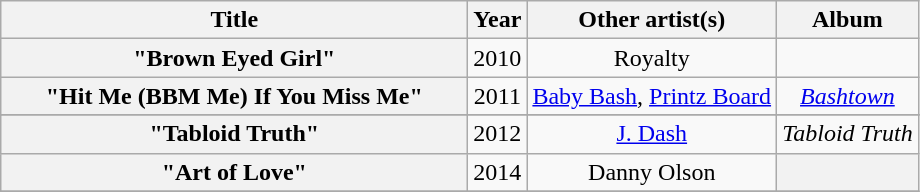<table class="wikitable plainrowheaders" style="text-align:center;" border="1">
<tr>
<th style="width:19em;">Title</th>
<th>Year</th>
<th>Other artist(s)</th>
<th>Album</th>
</tr>
<tr>
<th scope="row">"Brown Eyed Girl"</th>
<td rowspan="1">2010</td>
<td>Royalty</td>
<td></td>
</tr>
<tr>
<th scope="row">"Hit Me (BBM Me) If You Miss Me"</th>
<td rowspan="1">2011</td>
<td><a href='#'>Baby Bash</a>, <a href='#'>Printz Board</a></td>
<td><em><a href='#'>Bashtown</a></em></td>
</tr>
<tr>
</tr>
<tr>
<th scope="row">"Tabloid Truth"</th>
<td rowspan="1">2012</td>
<td><a href='#'>J. Dash</a></td>
<td><em>Tabloid Truth</em></td>
</tr>
<tr>
<th scope="row">"Art of Love"</th>
<td rowspan="1">2014</td>
<td>Danny Olson</td>
<th></th>
</tr>
<tr>
</tr>
</table>
